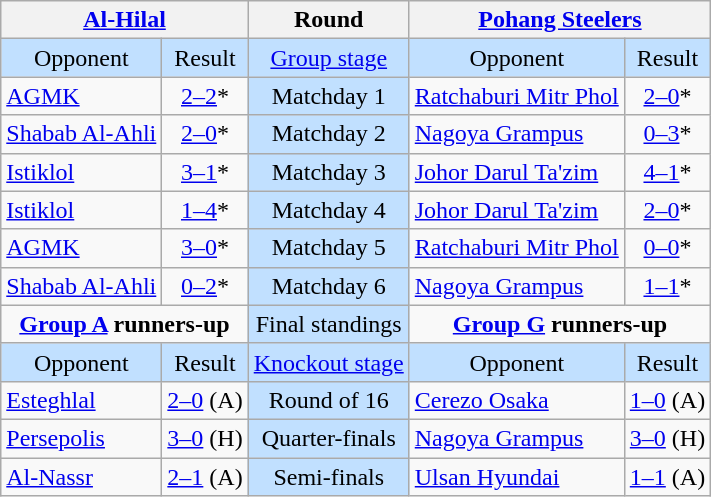<table class="wikitable" style="text-align:center;">
<tr>
<th colspan=2> <a href='#'>Al-Hilal</a></th>
<th>Round</th>
<th colspan=2> <a href='#'>Pohang Steelers</a></th>
</tr>
<tr bgcolor=#c1e0ff>
<td>Opponent</td>
<td>Result</td>
<td><a href='#'>Group stage</a></td>
<td>Opponent</td>
<td>Result</td>
</tr>
<tr>
<td align=left> <a href='#'>AGMK</a></td>
<td><a href='#'>2–2</a>*</td>
<td bgcolor=#c1e0ff>Matchday 1</td>
<td align=left> <a href='#'>Ratchaburi Mitr Phol</a></td>
<td><a href='#'>2–0</a>*</td>
</tr>
<tr>
<td align=left> <a href='#'>Shabab Al-Ahli</a></td>
<td><a href='#'>2–0</a>*</td>
<td bgcolor=#c1e0ff>Matchday 2</td>
<td align=left> <a href='#'>Nagoya Grampus</a></td>
<td><a href='#'>0–3</a>*</td>
</tr>
<tr>
<td align=left> <a href='#'>Istiklol</a></td>
<td><a href='#'>3–1</a>*</td>
<td bgcolor=#c1e0ff>Matchday 3</td>
<td align=left> <a href='#'>Johor Darul Ta'zim</a></td>
<td><a href='#'>4–1</a>*</td>
</tr>
<tr>
<td align=left> <a href='#'>Istiklol</a></td>
<td><a href='#'>1–4</a>*</td>
<td bgcolor=#c1e0ff>Matchday 4</td>
<td align=left> <a href='#'>Johor Darul Ta'zim</a></td>
<td><a href='#'>2–0</a>*</td>
</tr>
<tr>
<td align=left> <a href='#'>AGMK</a></td>
<td><a href='#'>3–0</a>*</td>
<td bgcolor=#c1e0ff>Matchday 5</td>
<td align=left> <a href='#'>Ratchaburi Mitr Phol</a></td>
<td><a href='#'>0–0</a>*</td>
</tr>
<tr>
<td align=left> <a href='#'>Shabab Al-Ahli</a></td>
<td><a href='#'>0–2</a>*</td>
<td bgcolor=#c1e0ff>Matchday 6</td>
<td align=left> <a href='#'>Nagoya Grampus</a></td>
<td><a href='#'>1–1</a>*</td>
</tr>
<tr>
<td colspan=2 align=center valign=top><strong><a href='#'>Group A</a> runners-up</strong><br></td>
<td bgcolor=#c1e0ff>Final standings</td>
<td colspan=2 align=center valign=top><strong><a href='#'>Group G</a> runners-up</strong><br></td>
</tr>
<tr bgcolor=#c1e0ff>
<td>Opponent</td>
<td>Result</td>
<td><a href='#'>Knockout stage</a></td>
<td>Opponent</td>
<td>Result</td>
</tr>
<tr>
<td align=left> <a href='#'>Esteghlal</a></td>
<td><a href='#'>2–0</a> (A)</td>
<td bgcolor=#c1e0ff>Round of 16</td>
<td align=left> <a href='#'>Cerezo Osaka</a></td>
<td><a href='#'>1–0</a> (A)</td>
</tr>
<tr>
<td align=left> <a href='#'>Persepolis</a></td>
<td><a href='#'>3–0</a> (H)</td>
<td bgcolor=#c1e0ff>Quarter-finals</td>
<td align=left> <a href='#'>Nagoya Grampus</a></td>
<td><a href='#'>3–0</a> (H)</td>
</tr>
<tr>
<td align=left> <a href='#'>Al-Nassr</a></td>
<td><a href='#'>2–1</a> (A)</td>
<td bgcolor=#c1e0ff>Semi-finals</td>
<td align=left> <a href='#'>Ulsan Hyundai</a></td>
<td><a href='#'>1–1</a>   (A)</td>
</tr>
</table>
